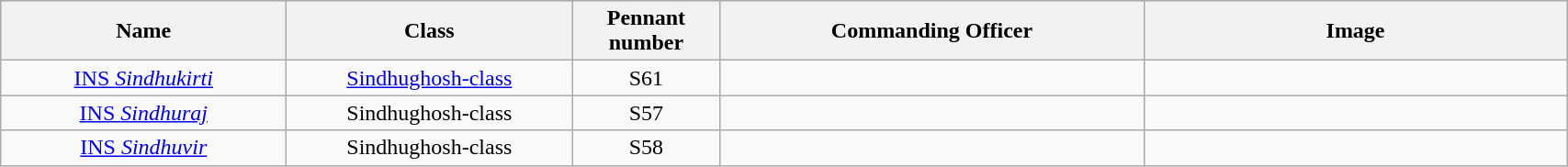<table class="wikitable" style="text-align:center">
<tr style="background:#cccccc">
<th scope="col" style="width: 200px;">Name</th>
<th scope="col" style="width: 200px;">Class</th>
<th scope="col" style="width: 100px;">Pennant number</th>
<th scope="col" style="width: 300px;">Commanding Officer</th>
<th scope="col" style="width: 300px;">Image</th>
</tr>
<tr>
<td><a href='#'>INS <em>Sindhukirti</em></a></td>
<td><a href='#'>Sindhughosh-class</a></td>
<td align="center">S61</td>
<td></td>
<td></td>
</tr>
<tr>
<td><a href='#'>INS <em>Sindhuraj</em></a></td>
<td>Sindhughosh-class</td>
<td align="center">S57</td>
<td></td>
<td></td>
</tr>
<tr>
<td><a href='#'>INS <em>Sindhuvir</em></a></td>
<td>Sindhughosh-class</td>
<td align="center">S58</td>
<td></td>
<td></td>
</tr>
</table>
